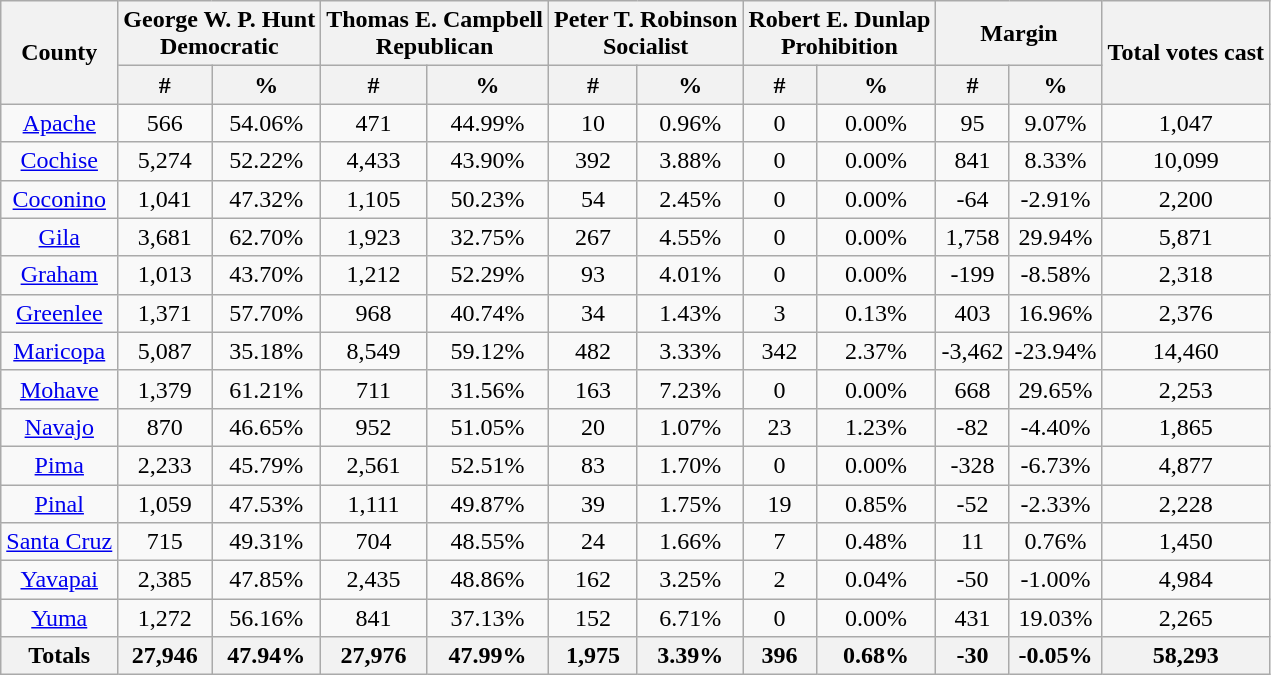<table class="wikitable sortable" style="text-align:center">
<tr>
<th rowspan="2">County</th>
<th style="text-align:center;" colspan="2">George W. P. Hunt<br>Democratic</th>
<th style="text-align:center;" colspan="2">Thomas E. Campbell<br>Republican</th>
<th style="text-align:center;" colspan="2">Peter T. Robinson<br>Socialist</th>
<th style="text-align:center;" colspan="2">Robert E. Dunlap<br>Prohibition</th>
<th style="text-align:center;" colspan="2">Margin</th>
<th style="text-align:center;" rowspan="2">Total votes cast</th>
</tr>
<tr>
<th style="text-align:center;" data-sort-type="number">#</th>
<th style="text-align:center;" data-sort-type="number">%</th>
<th style="text-align:center;" data-sort-type="number">#</th>
<th style="text-align:center;" data-sort-type="number">%</th>
<th style="text-align:center;" data-sort-type="number">#</th>
<th style="text-align:center;" data-sort-type="number">%</th>
<th style="text-align:center;" data-sort-type="number">#</th>
<th style="text-align:center;" data-sort-type="number">%</th>
<th style="text-align:center;" data-sort-type="number">#</th>
<th style="text-align:center;" data-sort-type="number">%</th>
</tr>
<tr style="text-align:center;">
<td><a href='#'>Apache</a></td>
<td>566</td>
<td>54.06%</td>
<td>471</td>
<td>44.99%</td>
<td>10</td>
<td>0.96%</td>
<td>0</td>
<td>0.00%</td>
<td>95</td>
<td>9.07%</td>
<td>1,047</td>
</tr>
<tr style="text-align:center;">
<td><a href='#'>Cochise</a></td>
<td>5,274</td>
<td>52.22%</td>
<td>4,433</td>
<td>43.90%</td>
<td>392</td>
<td>3.88%</td>
<td>0</td>
<td>0.00%</td>
<td>841</td>
<td>8.33%</td>
<td>10,099</td>
</tr>
<tr style="text-align:center;">
<td><a href='#'>Coconino</a></td>
<td>1,041</td>
<td>47.32%</td>
<td>1,105</td>
<td>50.23%</td>
<td>54</td>
<td>2.45%</td>
<td>0</td>
<td>0.00%</td>
<td>-64</td>
<td>-2.91%</td>
<td>2,200</td>
</tr>
<tr style="text-align:center;">
<td><a href='#'>Gila</a></td>
<td>3,681</td>
<td>62.70%</td>
<td>1,923</td>
<td>32.75%</td>
<td>267</td>
<td>4.55%</td>
<td>0</td>
<td>0.00%</td>
<td>1,758</td>
<td>29.94%</td>
<td>5,871</td>
</tr>
<tr style="text-align:center;">
<td><a href='#'>Graham</a></td>
<td>1,013</td>
<td>43.70%</td>
<td>1,212</td>
<td>52.29%</td>
<td>93</td>
<td>4.01%</td>
<td>0</td>
<td>0.00%</td>
<td>-199</td>
<td>-8.58%</td>
<td>2,318</td>
</tr>
<tr style="text-align:center;">
<td><a href='#'>Greenlee</a></td>
<td>1,371</td>
<td>57.70%</td>
<td>968</td>
<td>40.74%</td>
<td>34</td>
<td>1.43%</td>
<td>3</td>
<td>0.13%</td>
<td>403</td>
<td>16.96%</td>
<td>2,376</td>
</tr>
<tr style="text-align:center;">
<td><a href='#'>Maricopa</a></td>
<td>5,087</td>
<td>35.18%</td>
<td>8,549</td>
<td>59.12%</td>
<td>482</td>
<td>3.33%</td>
<td>342</td>
<td>2.37%</td>
<td>-3,462</td>
<td>-23.94%</td>
<td>14,460</td>
</tr>
<tr style="text-align:center;">
<td><a href='#'>Mohave</a></td>
<td>1,379</td>
<td>61.21%</td>
<td>711</td>
<td>31.56%</td>
<td>163</td>
<td>7.23%</td>
<td>0</td>
<td>0.00%</td>
<td>668</td>
<td>29.65%</td>
<td>2,253</td>
</tr>
<tr style="text-align:center;">
<td><a href='#'>Navajo</a></td>
<td>870</td>
<td>46.65%</td>
<td>952</td>
<td>51.05%</td>
<td>20</td>
<td>1.07%</td>
<td>23</td>
<td>1.23%</td>
<td>-82</td>
<td>-4.40%</td>
<td>1,865</td>
</tr>
<tr style="text-align:center;">
<td><a href='#'>Pima</a></td>
<td>2,233</td>
<td>45.79%</td>
<td>2,561</td>
<td>52.51%</td>
<td>83</td>
<td>1.70%</td>
<td>0</td>
<td>0.00%</td>
<td>-328</td>
<td>-6.73%</td>
<td>4,877</td>
</tr>
<tr style="text-align:center;">
<td><a href='#'>Pinal</a></td>
<td>1,059</td>
<td>47.53%</td>
<td>1,111</td>
<td>49.87%</td>
<td>39</td>
<td>1.75%</td>
<td>19</td>
<td>0.85%</td>
<td>-52</td>
<td>-2.33%</td>
<td>2,228</td>
</tr>
<tr style="text-align:center;">
<td><a href='#'>Santa Cruz</a></td>
<td>715</td>
<td>49.31%</td>
<td>704</td>
<td>48.55%</td>
<td>24</td>
<td>1.66%</td>
<td>7</td>
<td>0.48%</td>
<td>11</td>
<td>0.76%</td>
<td>1,450</td>
</tr>
<tr style="text-align:center;">
<td><a href='#'>Yavapai</a></td>
<td>2,385</td>
<td>47.85%</td>
<td>2,435</td>
<td>48.86%</td>
<td>162</td>
<td>3.25%</td>
<td>2</td>
<td>0.04%</td>
<td>-50</td>
<td>-1.00%</td>
<td>4,984</td>
</tr>
<tr style="text-align:center;">
<td><a href='#'>Yuma</a></td>
<td>1,272</td>
<td>56.16%</td>
<td>841</td>
<td>37.13%</td>
<td>152</td>
<td>6.71%</td>
<td>0</td>
<td>0.00%</td>
<td>431</td>
<td>19.03%</td>
<td>2,265</td>
</tr>
<tr style="text-align:center;">
<th>Totals</th>
<th>27,946</th>
<th>47.94%</th>
<th>27,976</th>
<th>47.99%</th>
<th>1,975</th>
<th>3.39%</th>
<th>396</th>
<th>0.68%</th>
<th>-30</th>
<th>-0.05%</th>
<th>58,293</th>
</tr>
</table>
